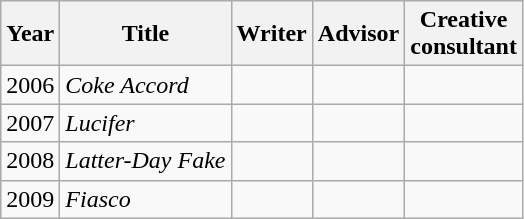<table class="wikitable sortable">
<tr>
<th>Year</th>
<th>Title</th>
<th>Writer</th>
<th>Advisor</th>
<th>Creative<br>consultant</th>
</tr>
<tr>
<td>2006</td>
<td><em>Coke Accord</em></td>
<td></td>
<td></td>
<td></td>
</tr>
<tr>
<td>2007</td>
<td><em>Lucifer</em></td>
<td></td>
<td></td>
<td></td>
</tr>
<tr>
<td>2008</td>
<td><em>Latter-Day Fake</em></td>
<td></td>
<td></td>
<td></td>
</tr>
<tr>
<td>2009</td>
<td><em>Fiasco</em></td>
<td></td>
<td></td>
<td></td>
</tr>
</table>
